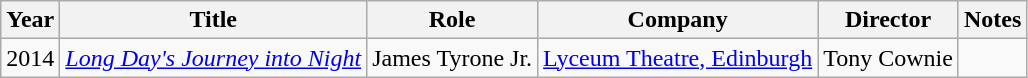<table class="wikitable">
<tr>
<th scope="col">Year</th>
<th scope="col">Title</th>
<th scope="col">Role</th>
<th scope="col">Company</th>
<th scope="col">Director</th>
<th scope="col">Notes</th>
</tr>
<tr>
<td>2014</td>
<td><em><a href='#'>Long Day's Journey into Night</a></em></td>
<td>James Tyrone Jr.</td>
<td><a href='#'>Lyceum Theatre, Edinburgh</a></td>
<td>Tony Cownie</td>
<td></td>
</tr>
</table>
